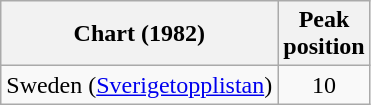<table class="wikitable">
<tr>
<th>Chart (1982)</th>
<th>Peak<br>position</th>
</tr>
<tr>
<td>Sweden (<a href='#'>Sverigetopplistan</a>)</td>
<td align="center">10</td>
</tr>
</table>
